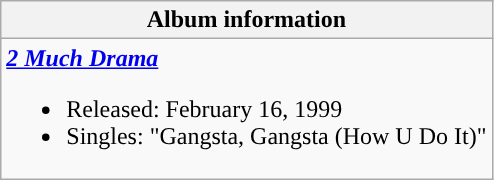<table class="wikitable">
<tr>
<th align="left">Album information</th>
</tr>
<tr>
<td align="left"><strong><em><a href='#'>2 Much Drama</a></em></strong><br><ul><li>Released: February 16, 1999</li><li>Singles: "Gangsta, Gangsta (How U Do It)"</li></ul></td>
</tr>
</table>
